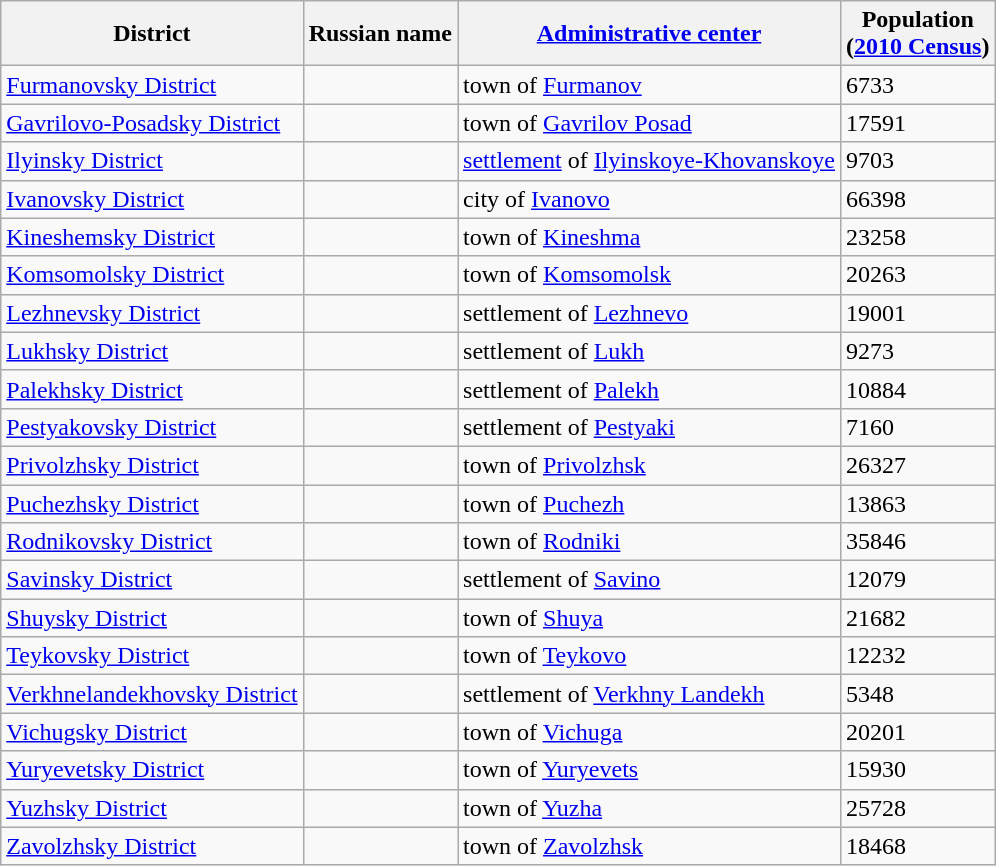<table class="wikitable sortable">
<tr>
<th>District</th>
<th>Russian name</th>
<th><a href='#'>Administrative center</a></th>
<th>Population<br>(<a href='#'>2010 Census</a>)</th>
</tr>
<tr>
<td><a href='#'>Furmanovsky District</a></td>
<td></td>
<td>town of <a href='#'>Furmanov</a></td>
<td>6733</td>
</tr>
<tr>
<td><a href='#'>Gavrilovo-Posadsky District</a></td>
<td></td>
<td>town of <a href='#'>Gavrilov Posad</a></td>
<td>17591</td>
</tr>
<tr>
<td><a href='#'>Ilyinsky District</a></td>
<td></td>
<td><a href='#'>settlement</a> of <a href='#'>Ilyinskoye-Khovanskoye</a></td>
<td>9703</td>
</tr>
<tr>
<td><a href='#'>Ivanovsky District</a></td>
<td></td>
<td>city of <a href='#'>Ivanovo</a></td>
<td>66398</td>
</tr>
<tr>
<td><a href='#'>Kineshemsky District</a></td>
<td></td>
<td>town of <a href='#'>Kineshma</a></td>
<td>23258</td>
</tr>
<tr>
<td><a href='#'>Komsomolsky District</a></td>
<td></td>
<td>town of <a href='#'>Komsomolsk</a></td>
<td>20263</td>
</tr>
<tr>
<td><a href='#'>Lezhnevsky District</a></td>
<td></td>
<td>settlement of <a href='#'>Lezhnevo</a></td>
<td>19001</td>
</tr>
<tr>
<td><a href='#'>Lukhsky District</a></td>
<td></td>
<td>settlement of <a href='#'>Lukh</a></td>
<td>9273</td>
</tr>
<tr>
<td><a href='#'>Palekhsky District</a></td>
<td></td>
<td>settlement of <a href='#'>Palekh</a></td>
<td>10884</td>
</tr>
<tr>
<td><a href='#'>Pestyakovsky District</a></td>
<td></td>
<td>settlement of <a href='#'>Pestyaki</a></td>
<td>7160</td>
</tr>
<tr>
<td><a href='#'>Privolzhsky District</a></td>
<td></td>
<td>town of <a href='#'>Privolzhsk</a></td>
<td>26327</td>
</tr>
<tr>
<td><a href='#'>Puchezhsky District</a></td>
<td></td>
<td>town of <a href='#'>Puchezh</a></td>
<td>13863</td>
</tr>
<tr>
<td><a href='#'>Rodnikovsky District</a></td>
<td></td>
<td>town of <a href='#'>Rodniki</a></td>
<td>35846</td>
</tr>
<tr>
<td><a href='#'>Savinsky District</a></td>
<td></td>
<td>settlement of <a href='#'>Savino</a></td>
<td>12079</td>
</tr>
<tr>
<td><a href='#'>Shuysky District</a></td>
<td></td>
<td>town of <a href='#'>Shuya</a></td>
<td>21682</td>
</tr>
<tr>
<td><a href='#'>Teykovsky District</a></td>
<td></td>
<td>town of <a href='#'>Teykovo</a></td>
<td>12232</td>
</tr>
<tr>
<td><a href='#'>Verkhnelandekhovsky District</a></td>
<td></td>
<td>settlement of <a href='#'>Verkhny Landekh</a></td>
<td>5348</td>
</tr>
<tr>
<td><a href='#'>Vichugsky District</a></td>
<td></td>
<td>town of <a href='#'>Vichuga</a></td>
<td>20201</td>
</tr>
<tr>
<td><a href='#'>Yuryevetsky District</a></td>
<td></td>
<td>town of <a href='#'>Yuryevets</a></td>
<td>15930</td>
</tr>
<tr>
<td><a href='#'>Yuzhsky District</a></td>
<td></td>
<td>town of <a href='#'>Yuzha</a></td>
<td>25728</td>
</tr>
<tr>
<td><a href='#'>Zavolzhsky District</a></td>
<td></td>
<td>town of <a href='#'>Zavolzhsk</a></td>
<td>18468</td>
</tr>
</table>
